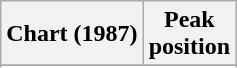<table class="wikitable sortable plainrowheaders" style="text-align:center">
<tr>
<th scope="col">Chart (1987)</th>
<th scope="col">Peak<br>position</th>
</tr>
<tr>
</tr>
<tr>
</tr>
</table>
